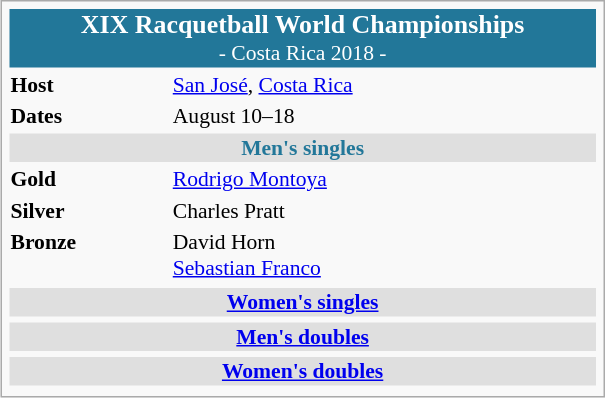<table class="infobox" style="font-size: 90%; width: 28em;">
<tr>
<td colspan="2" style="background: #227799; text-align: center; color:#ffffff;"><big><strong>XIX Racquetball World Championships</strong></big><br>- Costa Rica 2018 -</td>
</tr>
<tr style="vertical-align:top;">
<td><strong>Host</strong></td>
<td> <a href='#'>San José</a>,  <a href='#'>Costa Rica</a></td>
</tr>
<tr style="vertical-align:top;">
<td><strong>Dates</strong></td>
<td>August 10–18</td>
</tr>
<tr style="vertical-align:top;">
<td colspan="2" style="background: #dfdfdf; text-align: center; color:#227799;"><strong>Men's singles</strong></td>
</tr>
<tr style="vertical-align:top;">
<td><strong>Gold</strong> </td>
<td> <a href='#'>Rodrigo Montoya</a></td>
</tr>
<tr>
<td><strong>Silver</strong> </td>
<td> Charles Pratt</td>
</tr>
<tr>
<td><strong>Bronze</strong> </td>
<td> David Horn<br> <a href='#'>Sebastian Franco</a></td>
</tr>
<tr style="vertical-align:top;">
</tr>
<tr style="vertical-align:top;">
<td colspan="2" style="background: #dfdfdf; text-align: center; color:#227799;"><strong><a href='#'>Women's singles</a></strong></td>
</tr>
<tr style="vertical-align:top;">
</tr>
<tr style="vertical-align:top;">
<td colspan="2" style="background: #dfdfdf; text-align: center; color:#227799;"><strong><a href='#'>Men's doubles</a></strong></td>
</tr>
<tr style="vertical-align:top;">
</tr>
<tr style="vertical-align:top;">
<td colspan="2" style="background: #dfdfdf; text-align: center; color:#227799;"><strong><a href='#'>Women's doubles</a></strong></td>
</tr>
<tr style="vertical-align:top;">
</tr>
</table>
